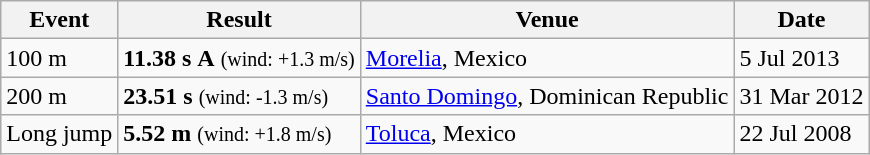<table class="wikitable">
<tr>
<th>Event</th>
<th>Result</th>
<th>Venue</th>
<th>Date</th>
</tr>
<tr>
<td>100 m</td>
<td><strong>11.38 s</strong> <strong>A</strong> <small>(wind: +1.3 m/s)</small></td>
<td><a href='#'>Morelia</a>, Mexico</td>
<td>5 Jul 2013</td>
</tr>
<tr>
<td>200 m</td>
<td><strong>23.51 s</strong> <small>(wind: -1.3 m/s)</small></td>
<td><a href='#'>Santo Domingo</a>, Dominican Republic</td>
<td>31 Mar 2012</td>
</tr>
<tr>
<td>Long jump</td>
<td><strong>5.52 m</strong> <small>(wind: +1.8 m/s)</small></td>
<td><a href='#'>Toluca</a>, Mexico</td>
<td>22 Jul 2008</td>
</tr>
</table>
